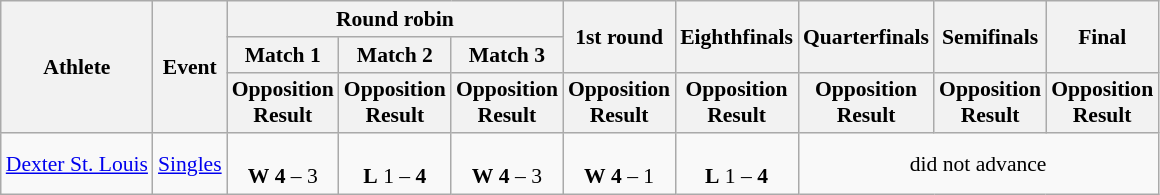<table class="wikitable" border="1" style="font-size:90%">
<tr>
<th rowspan=3>Athlete</th>
<th rowspan=3>Event</th>
<th colspan=3>Round robin</th>
<th rowspan=2>1st round</th>
<th rowspan=2>Eighthfinals</th>
<th rowspan=2>Quarterfinals</th>
<th rowspan=2>Semifinals</th>
<th rowspan=2>Final</th>
</tr>
<tr>
<th>Match 1</th>
<th>Match 2</th>
<th>Match 3</th>
</tr>
<tr>
<th>Opposition<br>Result</th>
<th>Opposition<br>Result</th>
<th>Opposition<br>Result</th>
<th>Opposition<br>Result</th>
<th>Opposition<br>Result</th>
<th>Opposition<br>Result</th>
<th>Opposition<br>Result</th>
<th>Opposition<br>Result</th>
</tr>
<tr>
<td><a href='#'>Dexter St. Louis</a></td>
<td><a href='#'>Singles</a></td>
<td align=center><br><strong>W</strong> <strong>4</strong> – 3</td>
<td align=center><br><strong>L</strong> 1 – <strong>4</strong></td>
<td align=center><br><strong>W</strong> <strong>4</strong> – 3</td>
<td align=center><br><strong>W</strong> <strong>4</strong> – 1</td>
<td align=center><br><strong>L</strong> 1 – <strong>4</strong></td>
<td align="center" colspan="7">did not advance</td>
</tr>
</table>
